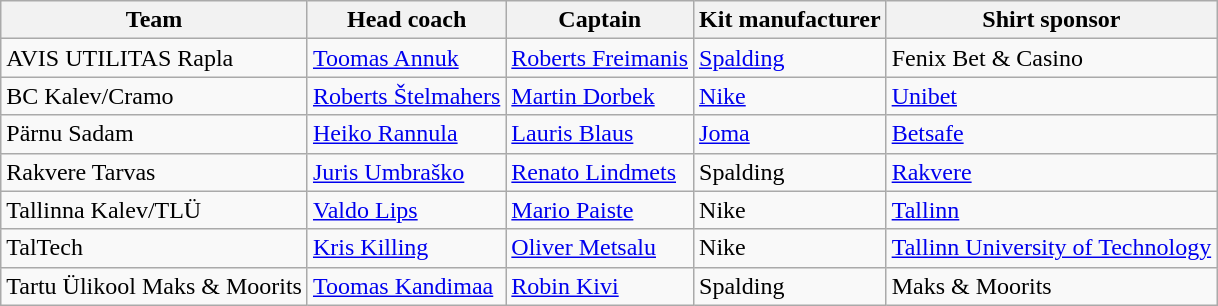<table class="wikitable sortable" style="text-align: left;">
<tr>
<th>Team</th>
<th>Head coach</th>
<th>Captain</th>
<th>Kit manufacturer</th>
<th>Shirt sponsor</th>
</tr>
<tr>
<td>AVIS UTILITAS Rapla</td>
<td> <a href='#'>Toomas Annuk</a></td>
<td> <a href='#'>Roberts Freimanis</a></td>
<td><a href='#'>Spalding</a></td>
<td>Fenix Bet & Casino</td>
</tr>
<tr>
<td>BC Kalev/Cramo</td>
<td> <a href='#'>Roberts Štelmahers</a></td>
<td> <a href='#'>Martin Dorbek</a></td>
<td><a href='#'>Nike</a></td>
<td><a href='#'>Unibet</a></td>
</tr>
<tr>
<td>Pärnu Sadam</td>
<td> <a href='#'>Heiko Rannula</a></td>
<td> <a href='#'>Lauris Blaus</a></td>
<td><a href='#'>Joma</a></td>
<td><a href='#'>Betsafe</a></td>
</tr>
<tr>
<td>Rakvere Tarvas</td>
<td> <a href='#'>Juris Umbraško</a></td>
<td> <a href='#'>Renato Lindmets</a></td>
<td>Spalding</td>
<td><a href='#'>Rakvere</a></td>
</tr>
<tr>
<td>Tallinna Kalev/TLÜ</td>
<td> <a href='#'>Valdo Lips</a></td>
<td> <a href='#'>Mario Paiste</a></td>
<td>Nike</td>
<td><a href='#'>Tallinn</a></td>
</tr>
<tr>
<td>TalTech</td>
<td> <a href='#'>Kris Killing</a></td>
<td> <a href='#'>Oliver Metsalu</a></td>
<td>Nike</td>
<td><a href='#'>Tallinn University of Technology</a></td>
</tr>
<tr>
<td>Tartu Ülikool Maks & Moorits</td>
<td> <a href='#'>Toomas Kandimaa</a></td>
<td> <a href='#'>Robin Kivi</a></td>
<td>Spalding</td>
<td>Maks & Moorits</td>
</tr>
</table>
